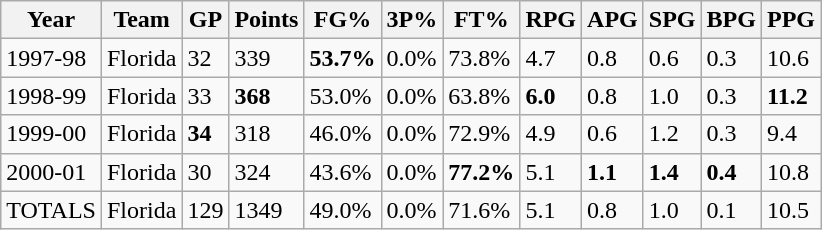<table class="wikitable">
<tr>
<th>Year</th>
<th>Team</th>
<th>GP</th>
<th>Points</th>
<th>FG%</th>
<th>3P%</th>
<th>FT%</th>
<th>RPG</th>
<th>APG</th>
<th>SPG</th>
<th>BPG</th>
<th>PPG</th>
</tr>
<tr>
<td>1997-98</td>
<td>Florida</td>
<td>32</td>
<td>339</td>
<td><strong>53.7%</strong></td>
<td>0.0%</td>
<td>73.8%</td>
<td>4.7</td>
<td>0.8</td>
<td>0.6</td>
<td>0.3</td>
<td>10.6</td>
</tr>
<tr>
<td>1998-99</td>
<td>Florida</td>
<td>33</td>
<td><strong>368</strong></td>
<td>53.0%</td>
<td>0.0%</td>
<td>63.8%</td>
<td><strong>6.0</strong></td>
<td>0.8</td>
<td>1.0</td>
<td>0.3</td>
<td><strong>11.2</strong></td>
</tr>
<tr>
<td>1999-00</td>
<td>Florida</td>
<td><strong>34</strong></td>
<td>318</td>
<td>46.0%</td>
<td>0.0%</td>
<td>72.9%</td>
<td>4.9</td>
<td>0.6</td>
<td>1.2</td>
<td>0.3</td>
<td>9.4</td>
</tr>
<tr>
<td>2000-01</td>
<td>Florida</td>
<td>30</td>
<td>324</td>
<td>43.6%</td>
<td>0.0%</td>
<td><strong>77.2%</strong></td>
<td>5.1</td>
<td><strong>1.1</strong></td>
<td><strong>1.4</strong></td>
<td><strong>0.4</strong></td>
<td>10.8</td>
</tr>
<tr>
<td>TOTALS</td>
<td>Florida</td>
<td>129</td>
<td>1349</td>
<td>49.0%</td>
<td>0.0%</td>
<td>71.6%</td>
<td>5.1</td>
<td>0.8</td>
<td>1.0</td>
<td>0.1</td>
<td>10.5</td>
</tr>
</table>
